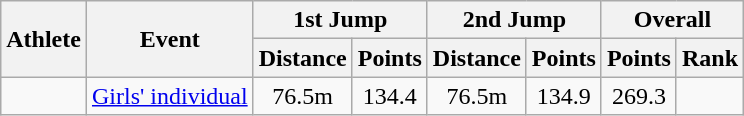<table class="wikitable">
<tr>
<th rowspan="2">Athlete</th>
<th rowspan="2">Event</th>
<th colspan="2">1st Jump</th>
<th colspan="2">2nd Jump</th>
<th colspan="2">Overall</th>
</tr>
<tr>
<th>Distance</th>
<th>Points</th>
<th>Distance</th>
<th>Points</th>
<th>Points</th>
<th>Rank</th>
</tr>
<tr>
<td></td>
<td><a href='#'>Girls' individual</a></td>
<td align="center">76.5m</td>
<td align="center">134.4</td>
<td align="center">76.5m</td>
<td align="center">134.9</td>
<td align="center">269.3</td>
<td align="center"></td>
</tr>
</table>
